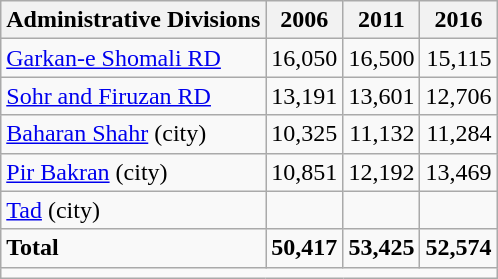<table class="wikitable">
<tr>
<th>Administrative Divisions</th>
<th>2006</th>
<th>2011</th>
<th>2016</th>
</tr>
<tr>
<td><a href='#'>Garkan-e Shomali RD</a></td>
<td style="text-align: right;">16,050</td>
<td style="text-align: right;">16,500</td>
<td style="text-align: right;">15,115</td>
</tr>
<tr>
<td><a href='#'>Sohr and Firuzan RD</a></td>
<td style="text-align: right;">13,191</td>
<td style="text-align: right;">13,601</td>
<td style="text-align: right;">12,706</td>
</tr>
<tr>
<td><a href='#'>Baharan Shahr</a> (city)</td>
<td style="text-align: right;">10,325</td>
<td style="text-align: right;">11,132</td>
<td style="text-align: right;">11,284</td>
</tr>
<tr>
<td><a href='#'>Pir Bakran</a> (city)</td>
<td style="text-align: right;">10,851</td>
<td style="text-align: right;">12,192</td>
<td style="text-align: right;">13,469</td>
</tr>
<tr>
<td><a href='#'>Tad</a> (city)</td>
<td style="text-align: right;"></td>
<td style="text-align: right;"></td>
<td style="text-align: right;"></td>
</tr>
<tr>
<td><strong>Total</strong></td>
<td style="text-align: right;"><strong>50,417</strong></td>
<td style="text-align: right;"><strong>53,425</strong></td>
<td style="text-align: right;"><strong>52,574</strong></td>
</tr>
<tr>
<td colspan=4></td>
</tr>
</table>
